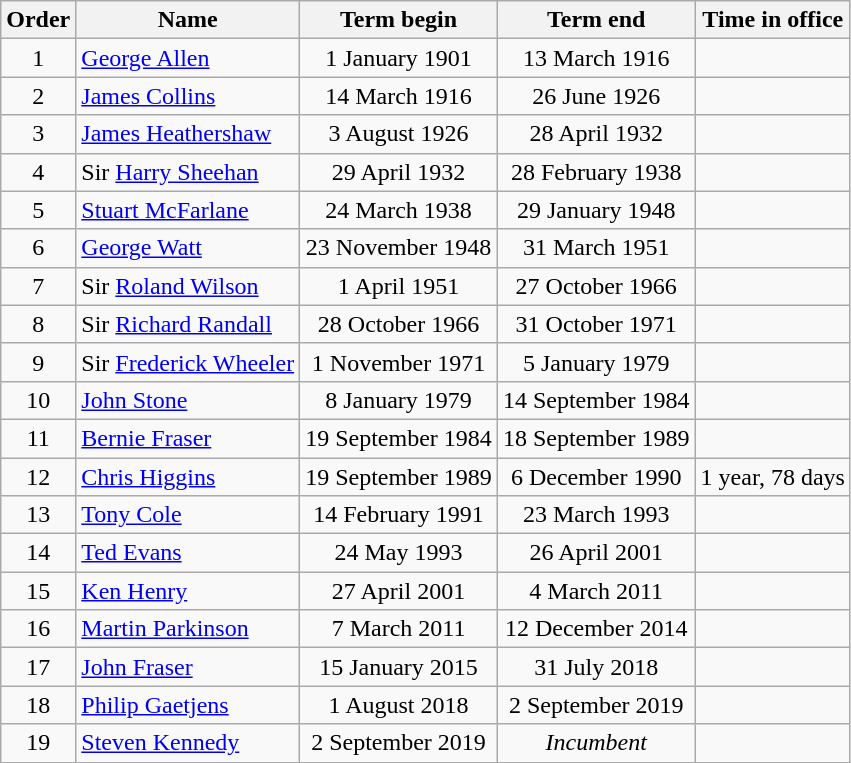<table class="wikitable">
<tr>
<th>Order</th>
<th>Name</th>
<th>Term begin</th>
<th>Term end</th>
<th>Time in office</th>
</tr>
<tr>
<td align=center>1</td>
<td><a href='#'>George Allen</a></td>
<td align=center>1 January 1901</td>
<td align=center>13 March 1916</td>
<td align=right></td>
</tr>
<tr>
<td align=center>2</td>
<td><a href='#'>James Collins</a></td>
<td align=center>14 March 1916</td>
<td align=center>26 June 1926</td>
<td align=right></td>
</tr>
<tr>
<td align=center>3</td>
<td><a href='#'>James Heathershaw</a></td>
<td align=center>3 August 1926</td>
<td align=center>28 April 1932</td>
<td align=right></td>
</tr>
<tr>
<td align=center>4</td>
<td>Sir <a href='#'>Harry Sheehan</a></td>
<td align=center>29 April 1932</td>
<td align=center>28 February 1938</td>
<td align=right></td>
</tr>
<tr>
<td align=center>5</td>
<td><a href='#'>Stuart McFarlane</a></td>
<td align=center>24 March 1938</td>
<td align=center>29 January 1948</td>
<td align=right></td>
</tr>
<tr>
<td align=center>6</td>
<td><a href='#'>George Watt</a></td>
<td align=center>23 November 1948</td>
<td align=center>31 March 1951</td>
<td align=right></td>
</tr>
<tr>
<td align=center>7</td>
<td>Sir <a href='#'>Roland Wilson</a></td>
<td align=center>1 April 1951</td>
<td align=center>27 October 1966</td>
<td align=right></td>
</tr>
<tr>
<td align=center>8</td>
<td>Sir <a href='#'>Richard Randall</a></td>
<td align=center>28 October 1966</td>
<td align=center>31 October 1971</td>
<td align=right></td>
</tr>
<tr>
<td align=center>9</td>
<td>Sir <a href='#'>Frederick Wheeler</a></td>
<td align=center>1 November 1971</td>
<td align=center>5 January 1979</td>
<td align=right></td>
</tr>
<tr>
<td align=center>10</td>
<td><a href='#'>John Stone</a></td>
<td align=center>8 January 1979</td>
<td align=center>14 September 1984</td>
<td align=right></td>
</tr>
<tr>
<td align=center>11</td>
<td><a href='#'>Bernie Fraser</a></td>
<td>19 September 1984</td>
<td align=center>18 September 1989</td>
<td align=right></td>
</tr>
<tr>
<td align=center>12</td>
<td><a href='#'>Chris Higgins</a></td>
<td>19 September 1989</td>
<td align=center>6 December 1990</td>
<td align=right>1 year, 78 days</td>
</tr>
<tr>
<td align=center>13</td>
<td><a href='#'>Tony Cole</a></td>
<td align=center>14 February 1991</td>
<td align=center>23 March 1993</td>
<td align=right></td>
</tr>
<tr>
<td align=center>14</td>
<td><a href='#'>Ted Evans</a></td>
<td align=center>24 May 1993</td>
<td align=center>26 April 2001</td>
<td align=right></td>
</tr>
<tr>
<td align=center>15</td>
<td><a href='#'>Ken Henry</a></td>
<td align=center>27 April 2001</td>
<td align=center>4 March 2011</td>
<td align=right></td>
</tr>
<tr>
<td align=center>16</td>
<td><a href='#'>Martin Parkinson</a></td>
<td align=center>7 March 2011</td>
<td align=center>12 December 2014</td>
<td align=right></td>
</tr>
<tr>
<td align=center>17</td>
<td><a href='#'>John Fraser</a></td>
<td align=center>15 January 2015</td>
<td align=center>31 July 2018</td>
<td align=right></td>
</tr>
<tr>
<td align=center>18</td>
<td><a href='#'>Philip Gaetjens</a></td>
<td align=center>1 August 2018</td>
<td align=center>2 September 2019</td>
<td align=right></td>
</tr>
<tr>
<td align=center>19</td>
<td><a href='#'>Steven Kennedy</a></td>
<td align=center>2 September 2019</td>
<td align=center><em>Incumbent</em></td>
<td align="right"></td>
</tr>
</table>
